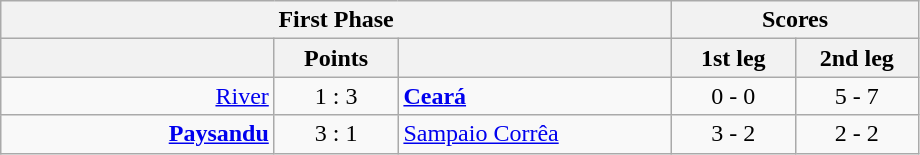<table class="wikitable" style="text-align:center;">
<tr>
<th colspan=3>First Phase</th>
<th colspan=3>Scores</th>
</tr>
<tr>
<th width="175"></th>
<th width="75">Points</th>
<th width="175"></th>
<th width="75">1st leg</th>
<th width="75">2nd leg</th>
</tr>
<tr>
<td align=right><a href='#'>River</a></td>
<td>1 : 3</td>
<td align=left><strong><a href='#'>Ceará</a></strong></td>
<td>0 - 0</td>
<td>5 - 7</td>
</tr>
<tr>
<td align=right><strong><a href='#'>Paysandu</a></strong></td>
<td>3 : 1</td>
<td align=left><a href='#'>Sampaio Corrêa</a></td>
<td>3 - 2</td>
<td>2 - 2</td>
</tr>
</table>
